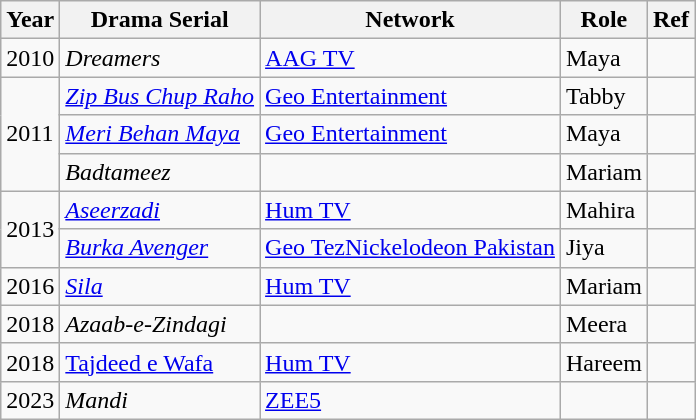<table class="wikitable">
<tr>
<th>Year</th>
<th>Drama Serial</th>
<th>Network</th>
<th>Role</th>
<th>Ref</th>
</tr>
<tr>
<td>2010</td>
<td><em>Dreamers</em></td>
<td><a href='#'>AAG TV</a></td>
<td>Maya</td>
<td></td>
</tr>
<tr>
<td rowspan="3">2011</td>
<td><em><a href='#'>Zip Bus Chup Raho</a></em></td>
<td><a href='#'>Geo Entertainment</a></td>
<td>Tabby</td>
<td></td>
</tr>
<tr>
<td><em><a href='#'>Meri Behan Maya</a></em></td>
<td><a href='#'>Geo Entertainment</a></td>
<td>Maya</td>
<td></td>
</tr>
<tr>
<td><em>Badtameez</em></td>
<td></td>
<td>Mariam</td>
<td></td>
</tr>
<tr>
<td rowspan="2">2013</td>
<td><em><a href='#'>Aseerzadi</a></em></td>
<td><a href='#'>Hum TV</a></td>
<td>Mahira</td>
<td></td>
</tr>
<tr>
<td><em><a href='#'>Burka Avenger</a></em></td>
<td><a href='#'>Geo Tez</a><a href='#'>Nickelodeon Pakistan</a></td>
<td>Jiya</td>
<td></td>
</tr>
<tr>
<td>2016</td>
<td><em><a href='#'>Sila</a></em></td>
<td><a href='#'>Hum TV</a></td>
<td>Mariam</td>
<td></td>
</tr>
<tr>
<td>2018</td>
<td><em>Azaab-e-Zindagi</em></td>
<td></td>
<td>Meera</td>
<td></td>
</tr>
<tr>
<td>2018</td>
<td><a href='#'>Tajdeed e Wafa</a></td>
<td><a href='#'>Hum TV</a></td>
<td>Hareem</td>
<td></td>
</tr>
<tr>
<td>2023</td>
<td><em>Mandi</em></td>
<td><a href='#'>ZEE5</a></td>
<td></td>
<td></td>
</tr>
</table>
